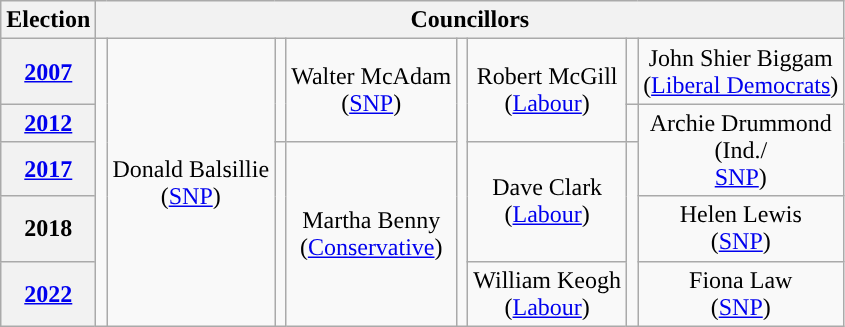<table class="wikitable" style="text-align:center">
<tr>
<th>Election</th>
<th colspan=8>Councillors</th>
</tr>
<tr>
<th><a href='#'>2007</a></th>
<td rowspan=5; style="background-color: "></td>
<td rowspan=5>Donald Balsillie<br>(<a href='#'>SNP</a>)</td>
<td rowspan=2; style="background-color: "></td>
<td rowspan=2>Walter McAdam<br>(<a href='#'>SNP</a>)</td>
<td rowspan=5; style="background-color: "></td>
<td rowspan=2>Robert McGill<br>(<a href='#'>Labour</a>)</td>
<td rowspan=1; style="background-color: "></td>
<td rowspan=1>John Shier Biggam<br>(<a href='#'>Liberal Democrats</a>)</td>
</tr>
<tr>
<th><a href='#'>2012</a></th>
<td rowspan=1; style="background-color: "></td>
<td rowspan=2>Archie Drummond<br>(Ind./<br><a href='#'>SNP</a>)</td>
</tr>
<tr>
<th><a href='#'>2017</a></th>
<td rowspan=3; style="background-color: "></td>
<td rowspan=3>Martha Benny<br>(<a href='#'>Conservative</a>)</td>
<td rowspan=2>Dave Clark<br>(<a href='#'>Labour</a>)</td>
<td rowspan=3; style="background-color: "></td>
</tr>
<tr>
<th>2018</th>
<td rowspan=1>Helen Lewis<br>(<a href='#'>SNP</a>)</td>
</tr>
<tr>
<th><a href='#'>2022</a></th>
<td rowspan=1>William Keogh<br>(<a href='#'>Labour</a>)</td>
<td rowspan=1>Fiona Law<br>(<a href='#'>SNP</a>)</td>
</tr>
</table>
